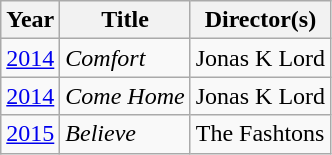<table class="wikitable" style="text-align:left;">
<tr>
<th>Year</th>
<th>Title</th>
<th>Director(s)</th>
</tr>
<tr>
<td><a href='#'>2014</a></td>
<td><em>Comfort</em></td>
<td>Jonas K Lord</td>
</tr>
<tr>
<td><a href='#'>2014</a></td>
<td><em>Come Home</em></td>
<td>Jonas K Lord</td>
</tr>
<tr>
<td><a href='#'>2015</a></td>
<td><em>Believe</em></td>
<td>The Fashtons</td>
</tr>
</table>
